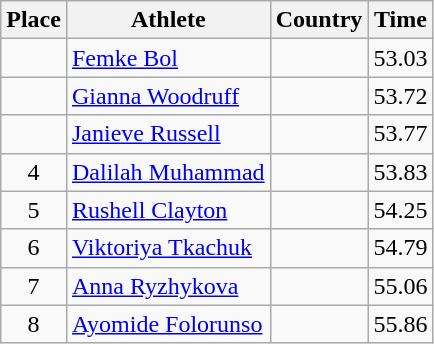<table class="wikitable">
<tr>
<th>Place</th>
<th>Athlete</th>
<th>Country</th>
<th>Time</th>
</tr>
<tr>
<td align=center></td>
<td><a href='#'>Femke Bol</a></td>
<td></td>
<td>53.03</td>
</tr>
<tr>
<td align=center></td>
<td><a href='#'>Gianna Woodruff</a></td>
<td></td>
<td>53.72</td>
</tr>
<tr>
<td align=center></td>
<td><a href='#'>Janieve Russell</a></td>
<td></td>
<td>53.77</td>
</tr>
<tr>
<td align=center>4</td>
<td><a href='#'>Dalilah Muhammad</a></td>
<td></td>
<td>53.83</td>
</tr>
<tr>
<td align=center>5</td>
<td><a href='#'>Rushell Clayton</a></td>
<td></td>
<td>54.25</td>
</tr>
<tr>
<td align=center>6</td>
<td><a href='#'>Viktoriya Tkachuk</a></td>
<td></td>
<td>54.79</td>
</tr>
<tr>
<td align=center>7</td>
<td><a href='#'>Anna Ryzhykova</a></td>
<td></td>
<td>55.06</td>
</tr>
<tr>
<td align=center>8</td>
<td><a href='#'>Ayomide Folorunso</a></td>
<td></td>
<td>55.86</td>
</tr>
</table>
